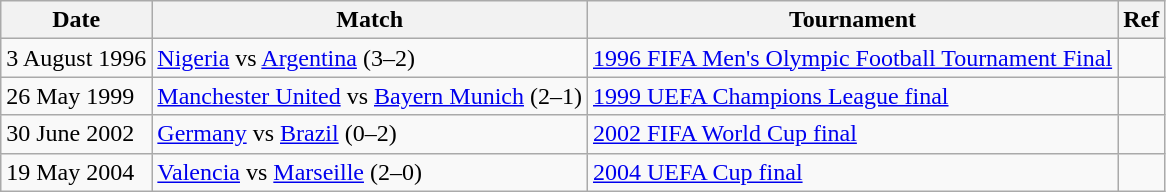<table class="wikitable">
<tr>
<th>Date</th>
<th>Match</th>
<th>Tournament</th>
<th>Ref</th>
</tr>
<tr>
<td>3 August 1996</td>
<td><a href='#'>Nigeria</a> vs <a href='#'>Argentina</a> (3–2)</td>
<td><a href='#'>1996 FIFA Men's Olympic Football Tournament Final</a></td>
<td></td>
</tr>
<tr>
<td>26 May 1999</td>
<td><a href='#'>Manchester United</a> vs <a href='#'>Bayern Munich</a> (2–1)</td>
<td><a href='#'>1999 UEFA Champions League final</a></td>
<td></td>
</tr>
<tr>
<td>30 June 2002</td>
<td><a href='#'>Germany</a> vs <a href='#'>Brazil</a> (0–2)</td>
<td><a href='#'>2002 FIFA World Cup final</a></td>
<td></td>
</tr>
<tr>
<td>19 May 2004</td>
<td><a href='#'>Valencia</a> vs <a href='#'>Marseille</a> (2–0)</td>
<td><a href='#'>2004 UEFA Cup final</a></td>
<td></td>
</tr>
</table>
